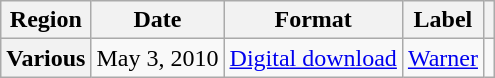<table class="wikitable plainrowheaders">
<tr>
<th scope="col">Region</th>
<th scope="col">Date</th>
<th scope="col">Format</th>
<th scope="col">Label</th>
<th scope="col"></th>
</tr>
<tr>
<th scope="row">Various</th>
<td>May 3, 2010</td>
<td><a href='#'>Digital download</a></td>
<td><a href='#'>Warner</a></td>
<td align="center"></td>
</tr>
</table>
